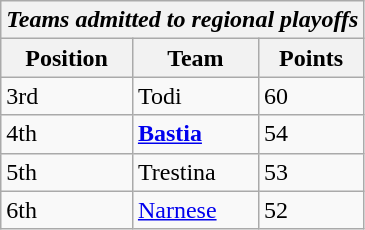<table class="wikitable">
<tr>
<th colspan="3"><em>Teams admitted to regional playoffs</em></th>
</tr>
<tr>
<th>Position</th>
<th>Team</th>
<th>Points</th>
</tr>
<tr>
<td>3rd</td>
<td>Todi</td>
<td>60</td>
</tr>
<tr>
<td>4th</td>
<td><strong><a href='#'>Bastia</a></strong></td>
<td>54</td>
</tr>
<tr>
<td>5th</td>
<td>Trestina</td>
<td>53</td>
</tr>
<tr>
<td>6th</td>
<td><a href='#'>Narnese</a></td>
<td>52</td>
</tr>
</table>
